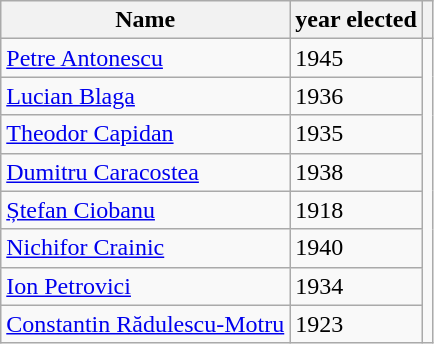<table class="wikitable sortable">
<tr>
<th>Name</th>
<th class="sortable">year elected</th>
<th class="unsortable"></th>
</tr>
<tr>
<td><a href='#'>Petre Antonescu</a></td>
<td>1945</td>
</tr>
<tr>
<td><a href='#'>Lucian Blaga</a></td>
<td>1936</td>
</tr>
<tr>
<td><a href='#'>Theodor Capidan</a></td>
<td>1935</td>
</tr>
<tr>
<td><a href='#'>Dumitru Caracostea</a></td>
<td>1938</td>
</tr>
<tr>
<td><a href='#'>Ștefan Ciobanu</a></td>
<td>1918</td>
</tr>
<tr>
<td><a href='#'>Nichifor Crainic</a></td>
<td>1940</td>
</tr>
<tr>
<td><a href='#'>Ion Petrovici</a></td>
<td>1934</td>
</tr>
<tr>
<td><a href='#'>Constantin Rădulescu-Motru</a></td>
<td>1923</td>
</tr>
</table>
